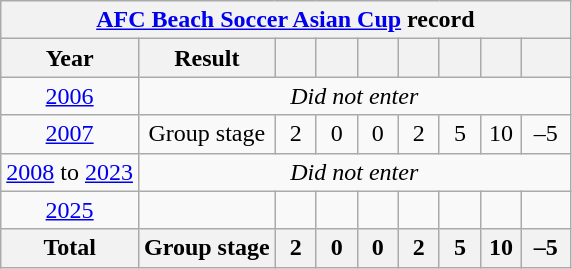<table class="wikitable" style="text-align: center;">
<tr>
<th colspan="9"><a href='#'>AFC Beach Soccer Asian Cup</a> record</th>
</tr>
<tr>
<th>Year</th>
<th>Result</th>
<th width="20"></th>
<th width="20"></th>
<th width="20"></th>
<th width="20"></th>
<th width="20"></th>
<th width="20"></th>
<th width="25"></th>
</tr>
<tr>
<td> <a href='#'>2006</a></td>
<td colspan="8"><em>Did not enter</em></td>
</tr>
<tr>
<td> <a href='#'>2007</a></td>
<td>Group stage</td>
<td>2</td>
<td>0</td>
<td>0</td>
<td>2</td>
<td>5</td>
<td>10</td>
<td>–5</td>
</tr>
<tr>
<td> <a href='#'>2008</a> to  <a href='#'>2023</a></td>
<td colspan="8"><em>Did not enter</em></td>
</tr>
<tr>
<td> <a href='#'>2025</a></td>
<td></td>
<td></td>
<td></td>
<td></td>
<td></td>
<td></td>
<td></td>
<td></td>
</tr>
<tr>
<th>Total</th>
<th>Group stage</th>
<th>2</th>
<th>0</th>
<th>0</th>
<th>2</th>
<th>5</th>
<th>10</th>
<th>–5</th>
</tr>
</table>
